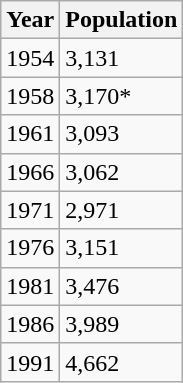<table class="wikitable">
<tr>
<th>Year</th>
<th>Population</th>
</tr>
<tr>
<td>1954</td>
<td>3,131</td>
</tr>
<tr>
<td>1958</td>
<td>3,170*</td>
</tr>
<tr>
<td>1961</td>
<td>3,093</td>
</tr>
<tr>
<td>1966</td>
<td>3,062</td>
</tr>
<tr>
<td>1971</td>
<td>2,971</td>
</tr>
<tr>
<td>1976</td>
<td>3,151</td>
</tr>
<tr>
<td>1981</td>
<td>3,476</td>
</tr>
<tr>
<td>1986</td>
<td>3,989</td>
</tr>
<tr>
<td>1991</td>
<td>4,662</td>
</tr>
</table>
